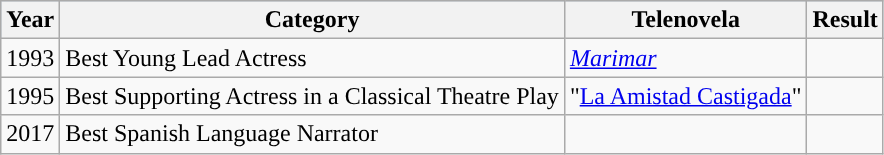<table class="wikitable">
<tr style="background:#b0c4de;">
<th>Year</th>
<th>Category</th>
<th>Telenovela</th>
<th>Result</th>
</tr>
<tr>
<td>1993</td>
<td>Best Young Lead Actress</td>
<td><em><a href='#'>Marimar</a></em></td>
<td></td>
</tr>
<tr>
<td>1995</td>
<td>Best Supporting Actress in a Classical Theatre Play</td>
<td>"<a href='#'>La Amistad Castigada</a>"</td>
<td></td>
</tr>
<tr>
<td>2017</td>
<td>Best Spanish Language Narrator</td>
<td></td>
<td></td>
</tr>
</table>
